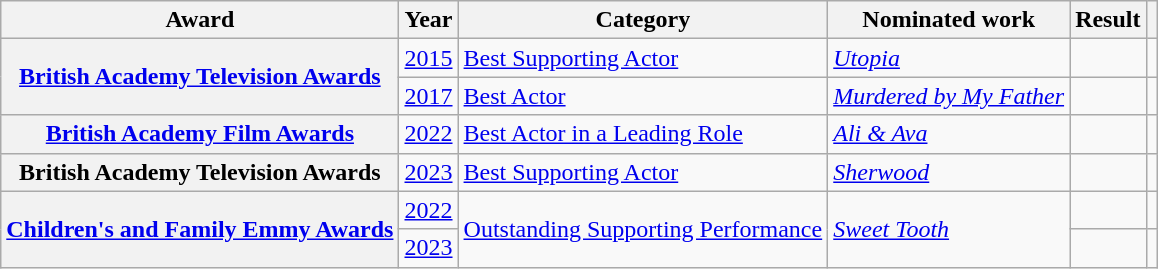<table class="wikitable plainrowheaders sortable">
<tr>
<th scope="col">Award</th>
<th scope="col">Year</th>
<th scope="col">Category</th>
<th scope="col">Nominated work</th>
<th scope="col">Result</th>
<th scope="col" class="unsortable"></th>
</tr>
<tr>
<th scope="row"  rowspan="2"><a href='#'>British Academy Television Awards</a></th>
<td><a href='#'>2015</a></td>
<td><a href='#'>Best Supporting Actor</a></td>
<td><a href='#'><em>Utopia</em></a></td>
<td></td>
<td></td>
</tr>
<tr>
<td><a href='#'>2017</a></td>
<td><a href='#'>Best Actor</a></td>
<td><em><a href='#'>Murdered by My Father</a></em></td>
<td></td>
<td style="text-align:center"></td>
</tr>
<tr>
<th scope="row"><a href='#'>British Academy Film Awards</a></th>
<td><a href='#'>2022</a></td>
<td><a href='#'>Best Actor in a Leading Role</a></td>
<td><em><a href='#'>Ali & Ava</a></em></td>
<td></td>
<td style="text-align:center"></td>
</tr>
<tr>
<th scope="row">British Academy Television Awards</th>
<td><a href='#'>2023</a></td>
<td><a href='#'>Best Supporting Actor</a></td>
<td><em><a href='#'>Sherwood</a></em></td>
<td></td>
<td style="text-align:center"></td>
</tr>
<tr>
<th scope="row"  rowspan="2"><a href='#'>Children's and Family Emmy Awards</a></th>
<td><a href='#'>2022</a></td>
<td rowspan="2"><a href='#'>Outstanding Supporting Performance</a></td>
<td rowspan="2"><em><a href='#'>Sweet Tooth</a></em></td>
<td></td>
<td style="text-align:center"></td>
</tr>
<tr>
<td><a href='#'>2023</a></td>
<td></td>
<td style="text-align:center"></td>
</tr>
</table>
